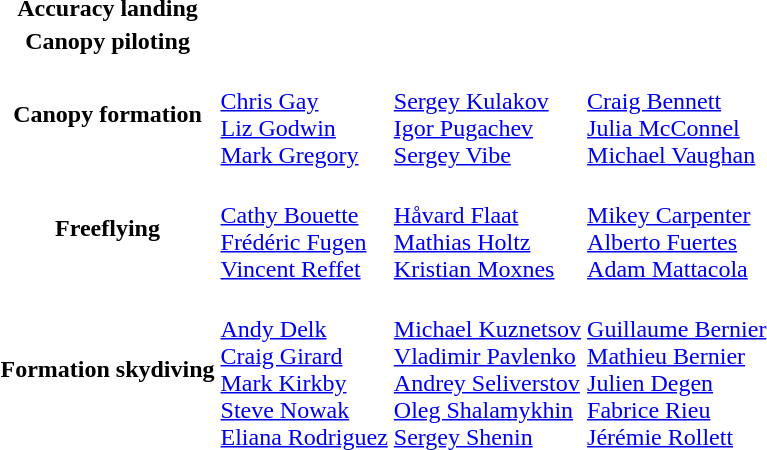<table>
<tr>
<th scope="row">Accuracy landing</th>
<td></td>
<td></td>
<td></td>
</tr>
<tr>
<th scope="row">Canopy piloting</th>
<td></td>
<td></td>
<td></td>
</tr>
<tr>
<th scope="row">Canopy formation</th>
<td><br><a href='#'>Chris Gay</a><br><a href='#'>Liz Godwin</a><br><a href='#'>Mark Gregory</a></td>
<td><br><a href='#'>Sergey Kulakov</a><br><a href='#'>Igor Pugachev</a><br><a href='#'>Sergey Vibe</a></td>
<td><br><a href='#'>Craig Bennett</a><br><a href='#'>Julia McConnel</a><br><a href='#'>Michael Vaughan</a></td>
</tr>
<tr>
<th scope="row">Freeflying</th>
<td><br><a href='#'>Cathy Bouette</a><br><a href='#'>Frédéric Fugen</a><br><a href='#'>Vincent Reffet</a></td>
<td><br><a href='#'>Håvard Flaat</a><br><a href='#'>Mathias Holtz</a><br><a href='#'>Kristian Moxnes</a></td>
<td><br><a href='#'>Mikey Carpenter</a><br><a href='#'>Alberto Fuertes</a><br><a href='#'>Adam Mattacola</a></td>
</tr>
<tr>
<th scope="row">Formation skydiving</th>
<td><br><a href='#'>Andy Delk</a><br><a href='#'>Craig Girard</a><br><a href='#'>Mark Kirkby</a><br><a href='#'>Steve Nowak</a><br><a href='#'>Eliana Rodriguez</a></td>
<td><br><a href='#'>Michael Kuznetsov</a><br><a href='#'>Vladimir Pavlenko</a><br><a href='#'>Andrey Seliverstov</a><br><a href='#'>Oleg Shalamykhin</a><br><a href='#'>Sergey Shenin</a></td>
<td><br><a href='#'>Guillaume Bernier</a><br><a href='#'>Mathieu Bernier</a><br><a href='#'>Julien Degen</a><br><a href='#'>Fabrice Rieu</a><br><a href='#'>Jérémie Rollett</a></td>
</tr>
</table>
